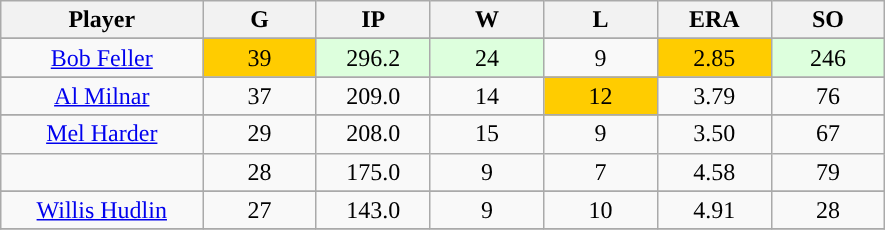<table class="wikitable sortable">
<tr>
<th bgcolor="#DDDDFF" width="16%">Player</th>
<th bgcolor="#DDDDFF" width="9%">G</th>
<th bgcolor="#DDDDFF" width="9%">IP</th>
<th bgcolor="#DDDDFF" width="9%">W</th>
<th bgcolor="#DDDDFF" width="9%">L</th>
<th bgcolor="#DDDDFF" width="9%">ERA</th>
<th bgcolor="#DDDDFF" width="9%">SO</th>
</tr>
<tr>
</tr>
<tr align="center">
<td><a href='#'>Bob Feller</a></td>
<td style="background:#fc0;">39</td>
<td style="background:#DDFFDD;">296.2</td>
<td style="background:#DDFFDD;">24</td>
<td>9</td>
<td style="background:#fc0;">2.85</td>
<td style="background:#DDFFDD;">246</td>
</tr>
<tr>
</tr>
<tr align="center">
<td><a href='#'>Al Milnar</a></td>
<td>37</td>
<td>209.0</td>
<td>14</td>
<td style="background:#fc0;">12</td>
<td>3.79</td>
<td>76</td>
</tr>
<tr>
</tr>
<tr align="center">
<td><a href='#'>Mel Harder</a></td>
<td>29</td>
<td>208.0</td>
<td>15</td>
<td>9</td>
<td>3.50</td>
<td>67</td>
</tr>
<tr align="center">
<td></td>
<td>28</td>
<td>175.0</td>
<td>9</td>
<td>7</td>
<td>4.58</td>
<td>79</td>
</tr>
<tr>
</tr>
<tr align="center">
<td><a href='#'>Willis Hudlin</a></td>
<td>27</td>
<td>143.0</td>
<td>9</td>
<td>10</td>
<td>4.91</td>
<td>28</td>
</tr>
<tr align="center">
</tr>
</table>
